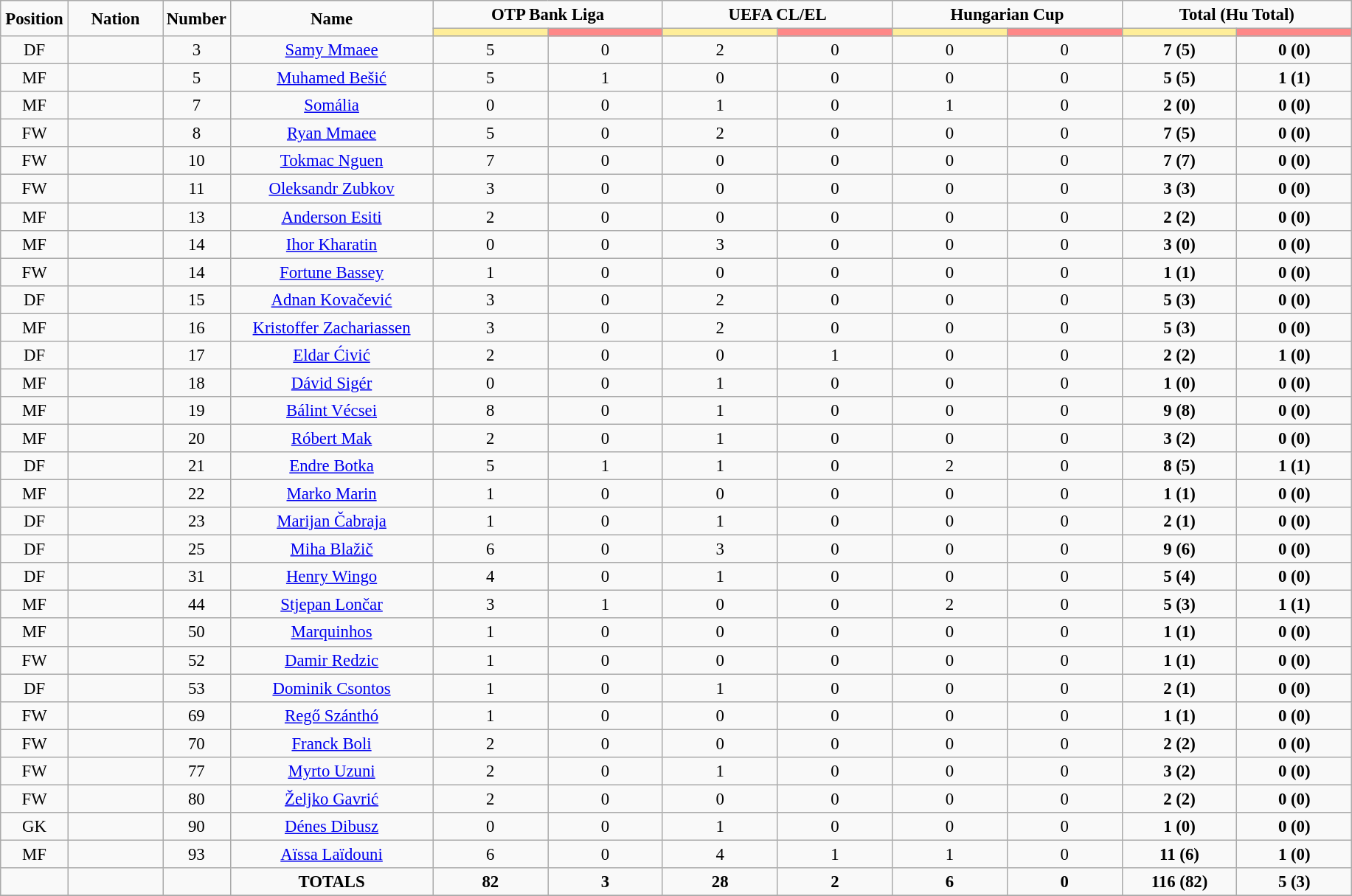<table class="wikitable" style="font-size: 95%; text-align: center;">
<tr>
<td rowspan="2" width="5%" align="center"><strong>Position</strong></td>
<td rowspan="2" width="7%" align="center"><strong>Nation</strong></td>
<td rowspan="2" width="5%" align="center"><strong>Number</strong></td>
<td rowspan="2" width="15%" align="center"><strong>Name</strong></td>
<td colspan="2" align="center"><strong>OTP Bank Liga</strong></td>
<td colspan="2" align="center"><strong>UEFA CL/EL</strong></td>
<td colspan="2" align="center"><strong>Hungarian Cup</strong></td>
<td colspan="2" align="center"><strong>Total (Hu Total)</strong></td>
</tr>
<tr>
<th width=60 style="background: #FFEE99"></th>
<th width=60 style="background: #FF8888"></th>
<th width=60 style="background: #FFEE99"></th>
<th width=60 style="background: #FF8888"></th>
<th width=60 style="background: #FFEE99"></th>
<th width=60 style="background: #FF8888"></th>
<th width=60 style="background: #FFEE99"></th>
<th width=60 style="background: #FF8888"></th>
</tr>
<tr>
<td>DF</td>
<td></td>
<td>3</td>
<td><a href='#'>Samy Mmaee</a></td>
<td>5</td>
<td>0</td>
<td>2</td>
<td>0</td>
<td>0</td>
<td>0</td>
<td><strong>7 (5)</strong></td>
<td><strong>0 (0)</strong></td>
</tr>
<tr>
<td>MF</td>
<td></td>
<td>5</td>
<td><a href='#'>Muhamed Bešić</a></td>
<td>5</td>
<td>1</td>
<td>0</td>
<td>0</td>
<td>0</td>
<td>0</td>
<td><strong>5 (5)</strong></td>
<td><strong>1 (1)</strong></td>
</tr>
<tr>
<td>MF</td>
<td></td>
<td>7</td>
<td><a href='#'>Somália</a></td>
<td>0</td>
<td>0</td>
<td>1</td>
<td>0</td>
<td>1</td>
<td>0</td>
<td><strong>2 (0)</strong></td>
<td><strong>0 (0)</strong></td>
</tr>
<tr>
<td>FW</td>
<td></td>
<td>8</td>
<td><a href='#'>Ryan Mmaee</a></td>
<td>5</td>
<td>0</td>
<td>2</td>
<td>0</td>
<td>0</td>
<td>0</td>
<td><strong>7 (5)</strong></td>
<td><strong>0 (0)</strong></td>
</tr>
<tr>
<td>FW</td>
<td></td>
<td>10</td>
<td><a href='#'>Tokmac Nguen</a></td>
<td>7</td>
<td>0</td>
<td>0</td>
<td>0</td>
<td>0</td>
<td>0</td>
<td><strong>7 (7)</strong></td>
<td><strong>0 (0)</strong></td>
</tr>
<tr>
<td>FW</td>
<td></td>
<td>11</td>
<td><a href='#'>Oleksandr Zubkov</a></td>
<td>3</td>
<td>0</td>
<td>0</td>
<td>0</td>
<td>0</td>
<td>0</td>
<td><strong>3 (3)</strong></td>
<td><strong>0 (0)</strong></td>
</tr>
<tr>
<td>MF</td>
<td></td>
<td>13</td>
<td><a href='#'>Anderson Esiti</a></td>
<td>2</td>
<td>0</td>
<td>0</td>
<td>0</td>
<td>0</td>
<td>0</td>
<td><strong>2 (2)</strong></td>
<td><strong>0 (0)</strong></td>
</tr>
<tr>
<td>MF</td>
<td></td>
<td>14</td>
<td><a href='#'>Ihor Kharatin</a></td>
<td>0</td>
<td>0</td>
<td>3</td>
<td>0</td>
<td>0</td>
<td>0</td>
<td><strong>3 (0)</strong></td>
<td><strong>0 (0)</strong></td>
</tr>
<tr>
<td>FW</td>
<td></td>
<td>14</td>
<td><a href='#'>Fortune Bassey</a></td>
<td>1</td>
<td>0</td>
<td>0</td>
<td>0</td>
<td>0</td>
<td>0</td>
<td><strong>1 (1)</strong></td>
<td><strong>0 (0)</strong></td>
</tr>
<tr>
<td>DF</td>
<td></td>
<td>15</td>
<td><a href='#'>Adnan Kovačević</a></td>
<td>3</td>
<td>0</td>
<td>2</td>
<td>0</td>
<td>0</td>
<td>0</td>
<td><strong>5 (3)</strong></td>
<td><strong>0 (0)</strong></td>
</tr>
<tr>
<td>MF</td>
<td></td>
<td>16</td>
<td><a href='#'>Kristoffer Zachariassen</a></td>
<td>3</td>
<td>0</td>
<td>2</td>
<td>0</td>
<td>0</td>
<td>0</td>
<td><strong>5 (3)</strong></td>
<td><strong>0 (0)</strong></td>
</tr>
<tr>
<td>DF</td>
<td></td>
<td>17</td>
<td><a href='#'>Eldar Ćivić</a></td>
<td>2</td>
<td>0</td>
<td>0</td>
<td>1</td>
<td>0</td>
<td>0</td>
<td><strong>2 (2)</strong></td>
<td><strong>1 (0)</strong></td>
</tr>
<tr>
<td>MF</td>
<td></td>
<td>18</td>
<td><a href='#'>Dávid Sigér</a></td>
<td>0</td>
<td>0</td>
<td>1</td>
<td>0</td>
<td>0</td>
<td>0</td>
<td><strong>1 (0)</strong></td>
<td><strong>0 (0)</strong></td>
</tr>
<tr>
<td>MF</td>
<td></td>
<td>19</td>
<td><a href='#'>Bálint Vécsei</a></td>
<td>8</td>
<td>0</td>
<td>1</td>
<td>0</td>
<td>0</td>
<td>0</td>
<td><strong>9 (8)</strong></td>
<td><strong>0 (0)</strong></td>
</tr>
<tr>
<td>MF</td>
<td></td>
<td>20</td>
<td><a href='#'>Róbert Mak</a></td>
<td>2</td>
<td>0</td>
<td>1</td>
<td>0</td>
<td>0</td>
<td>0</td>
<td><strong>3 (2)</strong></td>
<td><strong>0 (0)</strong></td>
</tr>
<tr>
<td>DF</td>
<td></td>
<td>21</td>
<td><a href='#'>Endre Botka</a></td>
<td>5</td>
<td>1</td>
<td>1</td>
<td>0</td>
<td>2</td>
<td>0</td>
<td><strong>8 (5)</strong></td>
<td><strong>1 (1)</strong></td>
</tr>
<tr>
<td>MF</td>
<td></td>
<td>22</td>
<td><a href='#'>Marko Marin</a></td>
<td>1</td>
<td>0</td>
<td>0</td>
<td>0</td>
<td>0</td>
<td>0</td>
<td><strong>1 (1)</strong></td>
<td><strong>0 (0)</strong></td>
</tr>
<tr>
<td>DF</td>
<td></td>
<td>23</td>
<td><a href='#'>Marijan Čabraja</a></td>
<td>1</td>
<td>0</td>
<td>1</td>
<td>0</td>
<td>0</td>
<td>0</td>
<td><strong>2 (1)</strong></td>
<td><strong>0 (0)</strong></td>
</tr>
<tr>
<td>DF</td>
<td></td>
<td>25</td>
<td><a href='#'>Miha Blažič</a></td>
<td>6</td>
<td>0</td>
<td>3</td>
<td>0</td>
<td>0</td>
<td>0</td>
<td><strong>9 (6)</strong></td>
<td><strong>0 (0)</strong></td>
</tr>
<tr>
<td>DF</td>
<td></td>
<td>31</td>
<td><a href='#'>Henry Wingo</a></td>
<td>4</td>
<td>0</td>
<td>1</td>
<td>0</td>
<td>0</td>
<td>0</td>
<td><strong>5 (4)</strong></td>
<td><strong>0 (0)</strong></td>
</tr>
<tr>
<td>MF</td>
<td></td>
<td>44</td>
<td><a href='#'>Stjepan Lončar</a></td>
<td>3</td>
<td>1</td>
<td>0</td>
<td>0</td>
<td>2</td>
<td>0</td>
<td><strong>5 (3)</strong></td>
<td><strong>1 (1)</strong></td>
</tr>
<tr>
<td>MF</td>
<td></td>
<td>50</td>
<td><a href='#'>Marquinhos</a></td>
<td>1</td>
<td>0</td>
<td>0</td>
<td>0</td>
<td>0</td>
<td>0</td>
<td><strong>1 (1)</strong></td>
<td><strong>0 (0)</strong></td>
</tr>
<tr>
<td>FW</td>
<td></td>
<td>52</td>
<td><a href='#'>Damir Redzic</a></td>
<td>1</td>
<td>0</td>
<td>0</td>
<td>0</td>
<td>0</td>
<td>0</td>
<td><strong>1 (1)</strong></td>
<td><strong>0 (0)</strong></td>
</tr>
<tr>
<td>DF</td>
<td></td>
<td>53</td>
<td><a href='#'>Dominik Csontos</a></td>
<td>1</td>
<td>0</td>
<td>1</td>
<td>0</td>
<td>0</td>
<td>0</td>
<td><strong>2 (1)</strong></td>
<td><strong>0 (0)</strong></td>
</tr>
<tr>
<td>FW</td>
<td></td>
<td>69</td>
<td><a href='#'>Regő Szánthó</a></td>
<td>1</td>
<td>0</td>
<td>0</td>
<td>0</td>
<td>0</td>
<td>0</td>
<td><strong>1 (1)</strong></td>
<td><strong>0 (0)</strong></td>
</tr>
<tr>
<td>FW</td>
<td></td>
<td>70</td>
<td><a href='#'>Franck Boli</a></td>
<td>2</td>
<td>0</td>
<td>0</td>
<td>0</td>
<td>0</td>
<td>0</td>
<td><strong>2 (2)</strong></td>
<td><strong>0 (0)</strong></td>
</tr>
<tr>
<td>FW</td>
<td></td>
<td>77</td>
<td><a href='#'>Myrto Uzuni</a></td>
<td>2</td>
<td>0</td>
<td>1</td>
<td>0</td>
<td>0</td>
<td>0</td>
<td><strong>3 (2)</strong></td>
<td><strong>0 (0)</strong></td>
</tr>
<tr>
<td>FW</td>
<td></td>
<td>80</td>
<td><a href='#'>Željko Gavrić</a></td>
<td>2</td>
<td>0</td>
<td>0</td>
<td>0</td>
<td>0</td>
<td>0</td>
<td><strong>2 (2)</strong></td>
<td><strong>0 (0)</strong></td>
</tr>
<tr>
<td>GK</td>
<td></td>
<td>90</td>
<td><a href='#'>Dénes Dibusz</a></td>
<td>0</td>
<td>0</td>
<td>1</td>
<td>0</td>
<td>0</td>
<td>0</td>
<td><strong>1 (0)</strong></td>
<td><strong>0 (0)</strong></td>
</tr>
<tr>
<td>MF</td>
<td></td>
<td>93</td>
<td><a href='#'>Aïssa Laïdouni</a></td>
<td>6</td>
<td>0</td>
<td>4</td>
<td>1</td>
<td>1</td>
<td>0</td>
<td><strong>11 (6)</strong></td>
<td><strong>1 (0)</strong></td>
</tr>
<tr>
<td></td>
<td></td>
<td></td>
<td><strong>TOTALS</strong></td>
<td><strong>82</strong></td>
<td><strong>3</strong></td>
<td><strong>28</strong></td>
<td><strong>2</strong></td>
<td><strong>6</strong></td>
<td><strong>0</strong></td>
<td><strong>116 (82)</strong></td>
<td><strong>5 (3)</strong></td>
</tr>
<tr>
</tr>
</table>
